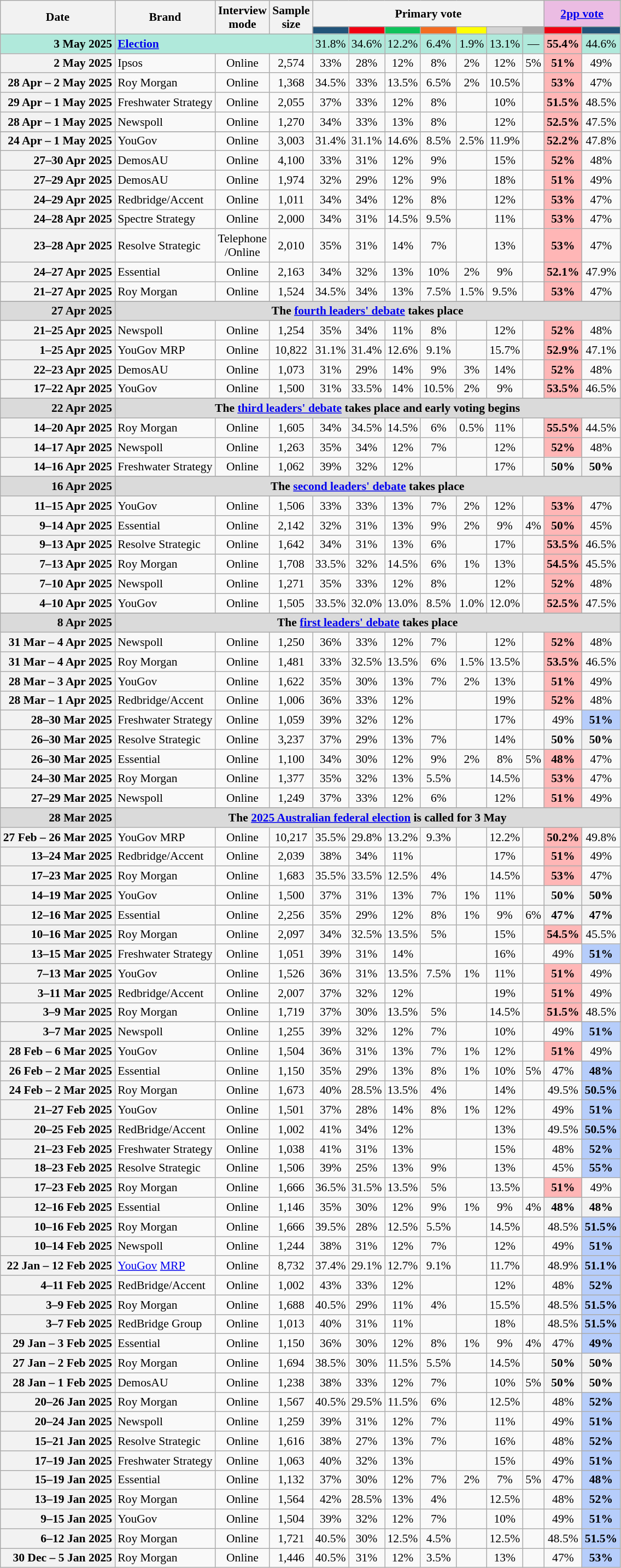<table class="wikitable sortable nowrap tpl-blanktable" style="text-align:center;font-size:90%">
<tr>
<th rowspan=2>Date</th>
<th rowspan=2>Brand</th>
<th rowspan=2 class=unsortable>Interview<br>mode</th>
<th rowspan=2 class=unsortable>Sample<br>size</th>
<th colspan="7">Primary vote</th>
<th colspan=2 class=unsortable style=background:#ebbce3><a href='#'>2pp vote</a></th>
</tr>
<tr>
<th class="unsortable" style=background:#225479></th>
<th class="unsortable" style="background:#F00011"></th>
<th class=unsortable style=background:#10C25B></th>
<th class=unsortable style=background:#f36c21></th>
<th class=unsortable style=background:yellow></th>
<th class=unsortable style=background:lightgray></th>
<th class=unsortable style=background:darkgrey></th>
<th class="unsortable" style="background:#F00011"></th>
<th class="unsortable" style=background:#225479></th>
</tr>
<tr style=background:#b0e9db>
<td style=text-align:right data-sort-value=3-May-2025><strong>3 May 2025</strong></td>
<td colspan=3 style=text-align:left><strong><a href='#'>Election</a></strong></td>
<td>31.8%</td>
<td>34.6%</td>
<td>12.2%</td>
<td>6.4%</td>
<td>1.9%</td>
<td>13.1%</td>
<td>—</td>
<td style=background:#FFB6B6><strong>55.4%</strong></td>
<td>44.6%</td>
</tr>
<tr>
<th style=text-align:right>2 May 2025</th>
<td style=text-align:left>Ipsos</td>
<td>Online</td>
<td>2,574</td>
<td>33%</td>
<td>28%</td>
<td>12%</td>
<td>8%</td>
<td>2%</td>
<td>12%</td>
<td>5%</td>
<td style=background:#FFB6B6><strong>51%</strong></td>
<td>49%</td>
</tr>
<tr>
<th style=text-align:right>28 Apr – 2 May 2025</th>
<td style=text-align:left>Roy Morgan</td>
<td>Online</td>
<td>1,368</td>
<td>34.5%</td>
<td>33%</td>
<td>13.5%</td>
<td>6.5%</td>
<td>2%</td>
<td>10.5%</td>
<td></td>
<td style=background:#FFB6B6><strong>53%</strong></td>
<td>47%</td>
</tr>
<tr>
<th style="text-align:right">29 Apr – 1 May 2025</th>
<td style="text-align:left">Freshwater Strategy</td>
<td>Online</td>
<td>2,055</td>
<td>37%</td>
<td>33%</td>
<td>12%</td>
<td>8%</td>
<td></td>
<td>10%</td>
<td></td>
<th style="background:#FFB6B6">51.5%</th>
<td>48.5%</td>
</tr>
<tr>
<th style="text-align:right">28 Apr – 1 May 2025</th>
<td style="text-align:left">Newspoll</td>
<td>Online</td>
<td>1,270</td>
<td>34%</td>
<td>33%</td>
<td>13%</td>
<td>8%</td>
<td></td>
<td>12%</td>
<td></td>
<th style="background:#FFB6B6">52.5%</th>
<td>47.5%</td>
</tr>
<tr>
</tr>
<tr>
<th style=text-align:right>24 Apr – 1 May 2025</th>
<td style=text-align:left>YouGov</td>
<td>Online</td>
<td>3,003</td>
<td>31.4%</td>
<td>31.1%</td>
<td>14.6%</td>
<td>8.5%</td>
<td>2.5%</td>
<td>11.9%</td>
<td></td>
<td style=background:#FFB6B6><strong>52.2%</strong></td>
<td>47.8%</td>
</tr>
<tr>
<th style="text-align:right">27–30 Apr 2025</th>
<td style="text-align:left">DemosAU</td>
<td>Online</td>
<td>4,100</td>
<td>33%</td>
<td>31%</td>
<td>12%</td>
<td>9%</td>
<td></td>
<td>15%</td>
<td></td>
<th style="background:#FFB6B6">52%</th>
<td>48%</td>
</tr>
<tr>
<th style="text-align:right">27–29 Apr 2025</th>
<td style="text-align:left">DemosAU</td>
<td>Online</td>
<td>1,974</td>
<td>32%</td>
<td>29%</td>
<td>12%</td>
<td>9%</td>
<td></td>
<td>18%</td>
<td></td>
<th style="background:#FFB6B6">51%</th>
<td>49%</td>
</tr>
<tr>
<th style="text-align:right">24–29 Apr 2025</th>
<td style="text-align:left">Redbridge/Accent</td>
<td>Online</td>
<td>1,011</td>
<td>34%</td>
<td>34%</td>
<td>12%</td>
<td>8%</td>
<td></td>
<td>12%</td>
<td></td>
<th style="background:#FFB6B6">53%</th>
<td>47%</td>
</tr>
<tr>
<th style="text-align:right">24–28 Apr 2025</th>
<td style="text-align:left">Spectre Strategy</td>
<td>Online</td>
<td>2,000</td>
<td>34%</td>
<td>31%</td>
<td>14.5%</td>
<td>9.5%</td>
<td></td>
<td>11%</td>
<td></td>
<th style="background:#FFB6B6">53%</th>
<td>47%</td>
</tr>
<tr>
<th style="text-align:right">23–28 Apr 2025</th>
<td style="text-align:left">Resolve Strategic</td>
<td>Telephone<br>/Online</td>
<td>2,010</td>
<td>35%</td>
<td>31%</td>
<td>14%</td>
<td>7%</td>
<td></td>
<td>13%</td>
<td></td>
<th style="background:#FFB6B6">53%</th>
<td>47%</td>
</tr>
<tr>
<th style="text-align:right">24–27 Apr 2025</th>
<td style="text-align:left">Essential</td>
<td>Online</td>
<td>2,163</td>
<td>34%</td>
<td>32%</td>
<td>13%</td>
<td>10%</td>
<td>2%</td>
<td>9%</td>
<td></td>
<th style="background:#FFB6B6">52.1%</th>
<td>47.9%</td>
</tr>
<tr>
<th style="text-align:right">21–27 Apr 2025</th>
<td style="text-align:left">Roy Morgan</td>
<td>Online</td>
<td>1,524</td>
<td>34.5%</td>
<td>34%</td>
<td>13%</td>
<td>7.5%</td>
<td>1.5%</td>
<td>9.5%</td>
<td></td>
<th style="background:#FFB6B6">53%</th>
<td>47%</td>
</tr>
<tr>
</tr>
<tr style=background:#DADADA;font-weight:bold>
<td style=text-align:right data-sort-value=27-April-2025>27 Apr 2025</td>
<td colspan=12>The <a href='#'>fourth leaders' debate</a> takes place</td>
</tr>
<tr>
<th style="text-align:right">21–25 Apr 2025</th>
<td style="text-align:left">Newspoll</td>
<td>Online</td>
<td>1,254</td>
<td>35%</td>
<td>34%</td>
<td>11%</td>
<td>8%</td>
<td></td>
<td>12%</td>
<td></td>
<th style="background:#FFB6B6">52%</th>
<td>48%</td>
</tr>
<tr>
<th style="text-align:right">1–25 Apr 2025</th>
<td style="text-align:left">YouGov MRP</td>
<td>Online</td>
<td>10,822</td>
<td>31.1%</td>
<td>31.4%</td>
<td>12.6%</td>
<td>9.1%</td>
<td></td>
<td>15.7%</td>
<td></td>
<th style="background:#FFB6B6">52.9%</th>
<td>47.1%</td>
</tr>
<tr>
<th style=text-align:right>22–23 Apr 2025</th>
<td style=text-align:left>DemosAU</td>
<td>Online</td>
<td>1,073</td>
<td>31%</td>
<td>29%</td>
<td>14%</td>
<td>9%</td>
<td>3%</td>
<td>14%</td>
<td></td>
<th style="background:#FFB6B6">52%</th>
<td>48%</td>
</tr>
<tr>
</tr>
<tr style=backg>
</tr>
<tr>
<th style=text-align:right>17–22 Apr 2025</th>
<td style=text-align:left>YouGov</td>
<td>Online</td>
<td>1,500</td>
<td>31%</td>
<td>33.5%</td>
<td>14%</td>
<td>10.5%</td>
<td>2%</td>
<td>9%</td>
<td></td>
<th style="background:#FFB6B6">53.5%</th>
<td>46.5%</td>
</tr>
<tr>
</tr>
<tr style=background:#DADADA;font-weight:bold>
<td style=text-align:right data-sort-value=22-April-2025>22 Apr 2025</td>
<td colspan=12>The <a href='#'>third leaders' debate</a> takes place and early voting begins</td>
</tr>
<tr>
<th style=text-align:right>14–20 Apr 2025</th>
<td style=text-align:left>Roy Morgan</td>
<td>Online</td>
<td>1,605</td>
<td>34%</td>
<td>34.5%</td>
<td>14.5%</td>
<td>6%</td>
<td>0.5%</td>
<td>11%</td>
<td></td>
<th style="background:#FFB6B6">55.5%</th>
<td>44.5%</td>
</tr>
<tr>
<th style=text-align:right>14–17 Apr 2025</th>
<td style=text-align:left>Newspoll</td>
<td>Online</td>
<td>1,263</td>
<td>35%</td>
<td>34%</td>
<td>12%</td>
<td>7%</td>
<td></td>
<td>12%</td>
<td></td>
<th style="background:#FFB6B6">52%</th>
<td>48%</td>
</tr>
<tr>
<th style=text-align:right>14–16 Apr 2025</th>
<td style=text-align:left>Freshwater Strategy</td>
<td>Online</td>
<td>1,062</td>
<td>39%</td>
<td>32%</td>
<td>12%</td>
<td></td>
<td></td>
<td>17%</td>
<td></td>
<th>50%</th>
<th>50%</th>
</tr>
<tr>
</tr>
<tr style=background:#DADADA;font-weight:bold>
<td style=text-align:right data-sort-value=16-April-2025>16 Apr 2025</td>
<td colspan=12>The <a href='#'>second leaders' debate</a> takes place</td>
</tr>
<tr>
<th style=text-align:right>11–15 Apr 2025</th>
<td style=text-align:left>YouGov</td>
<td>Online</td>
<td>1,506</td>
<td>33%</td>
<td>33%</td>
<td>13%</td>
<td>7%</td>
<td>2%</td>
<td>12%</td>
<td></td>
<th style="background:#FFB6B6">53%</th>
<td>47%</td>
</tr>
<tr>
<th style=text-align:right>9–14 Apr 2025</th>
<td style=text-align:left>Essential</td>
<td>Online</td>
<td>2,142</td>
<td>32%</td>
<td>31%</td>
<td>13%</td>
<td>9%</td>
<td>2%</td>
<td>9%</td>
<td>4%</td>
<th style="background:#FFB6B6">50%</th>
<td>45%</td>
</tr>
<tr>
<th style=text-align:right>9–13 Apr 2025</th>
<td style=text-align:left>Resolve Strategic</td>
<td>Online</td>
<td>1,642</td>
<td>34%</td>
<td>31%</td>
<td>13%</td>
<td>6%</td>
<td></td>
<td>17%</td>
<td></td>
<th style="background:#FFB6B6">53.5%</th>
<td>46.5%</td>
</tr>
<tr>
<th style=text-align:right>7–13 Apr 2025</th>
<td style=text-align:left>Roy Morgan</td>
<td>Online</td>
<td>1,708</td>
<td>33.5%</td>
<td>32%</td>
<td>14.5%</td>
<td>6%</td>
<td>1%</td>
<td>13%</td>
<td></td>
<th style="background:#FFB6B6">54.5%</th>
<td>45.5%</td>
</tr>
<tr>
<th style=text-align:right>7–10 Apr 2025</th>
<td style=text-align:left>Newspoll</td>
<td>Online</td>
<td>1,271</td>
<td>35%</td>
<td>33%</td>
<td>12%</td>
<td>8%</td>
<td></td>
<td>12%</td>
<td></td>
<th style="background:#FFB6B6">52%</th>
<td>48%</td>
</tr>
<tr>
<th style=text-align:right>4–10 Apr 2025</th>
<td style=text-align:left>YouGov</td>
<td>Online</td>
<td>1,505</td>
<td>33.5%</td>
<td>32.0%</td>
<td>13.0%</td>
<td>8.5%</td>
<td>1.0%</td>
<td>12.0%</td>
<td></td>
<th style="background:#FFB6B6">52.5%</th>
<td>47.5%</td>
</tr>
<tr>
</tr>
<tr style=background:#DADADA;font-weight:bold>
<td style=text-align:right data-sort-value=8-April-2025>8 Apr 2025</td>
<td colspan=12>The <a href='#'>first leaders' debate</a> takes place</td>
</tr>
<tr>
<th style=text-align:right>31 Mar – 4 Apr 2025</th>
<td style=text-align:left>Newspoll</td>
<td>Online</td>
<td>1,250</td>
<td>36%</td>
<td>33%</td>
<td>12%</td>
<td>7%</td>
<td></td>
<td>12%</td>
<td></td>
<th style="background:#FFB6B6">52%</th>
<td>48%</td>
</tr>
<tr>
<th style=text-align:right>31 Mar – 4 Apr 2025</th>
<td style=text-align:left>Roy Morgan</td>
<td>Online</td>
<td>1,481</td>
<td>33%</td>
<td>32.5%</td>
<td>13.5%</td>
<td>6%</td>
<td>1.5%</td>
<td>13.5%</td>
<td></td>
<td style=background:#FFB6B6><strong>53.5%</strong></td>
<td>46.5%</td>
</tr>
<tr>
<th style=text-align:right>28 Mar – 3 Apr 2025</th>
<td style=text-align:left>YouGov</td>
<td>Online</td>
<td>1,622</td>
<td>35%</td>
<td>30%</td>
<td>13%</td>
<td>7%</td>
<td>2%</td>
<td>13%</td>
<td></td>
<th style="background:#FFB6B6">51%</th>
<td>49%</td>
</tr>
<tr>
<th style=text-align:right>28 Mar – 1 Apr 2025</th>
<td style=text-align:left>Redbridge/Accent</td>
<td>Online</td>
<td>1,006</td>
<td>36%</td>
<td>33%</td>
<td>12%</td>
<td></td>
<td></td>
<td>19%</td>
<td></td>
<th style="background:#FFB6B6">52%</th>
<td>48%</td>
</tr>
<tr>
<th style=text-align:right>28–30 Mar 2025</th>
<td style=text-align:left>Freshwater Strategy</td>
<td>Online</td>
<td>1,059</td>
<td>39%</td>
<td>32%</td>
<td>12%</td>
<td></td>
<td></td>
<td>17%</td>
<td></td>
<td>49%</td>
<th style="background:#B6CDFB">51%</th>
</tr>
<tr>
<th style=text-align:right>26–30 Mar 2025</th>
<td style=text-align:left>Resolve Strategic</td>
<td>Online</td>
<td>3,237</td>
<td>37%</td>
<td>29%</td>
<td>13%</td>
<td>7%</td>
<td></td>
<td>14%</td>
<td></td>
<th>50%</th>
<th>50%</th>
</tr>
<tr>
<th style=text-align:right>26–30 Mar 2025</th>
<td style=text-align:left>Essential</td>
<td>Online</td>
<td>1,100</td>
<td>34%</td>
<td>30%</td>
<td>12%</td>
<td>9%</td>
<td>2%</td>
<td>8%</td>
<td>5%</td>
<th style="background:#FFB6B6">48%</th>
<td>47%</td>
</tr>
<tr>
<th style=text-align:right>24–30 Mar 2025</th>
<td style=text-align:left>Roy Morgan</td>
<td>Online</td>
<td>1,377</td>
<td>35%</td>
<td>32%</td>
<td>13%</td>
<td>5.5%</td>
<td></td>
<td>14.5%</td>
<td></td>
<th style="background:#FFB6B6">53%</th>
<td>47%</td>
</tr>
<tr>
<th style=text-align:right>27–29 Mar 2025</th>
<td style=text-align:left>Newspoll</td>
<td>Online</td>
<td>1,249</td>
<td>37%</td>
<td>33%</td>
<td>12%</td>
<td>6%</td>
<td></td>
<td>12%</td>
<td></td>
<th style="background:#FFB6B6">51%</th>
<td>49%</td>
</tr>
<tr>
</tr>
<tr style=background:#DADADA;font-weight:bold>
<td style=text-align:right data-sort-value=28-March-2025>28 Mar 2025</td>
<td colspan=12>The <a href='#'>2025 Australian federal election</a> is called for 3 May</td>
</tr>
<tr>
<th style=text-align:right>27 Feb – 26 Mar 2025</th>
<td style=text-align:left>YouGov MRP</td>
<td>Online</td>
<td>10,217</td>
<td>35.5%</td>
<td>29.8%</td>
<td>13.2%</td>
<td>9.3%</td>
<td></td>
<td>12.2%</td>
<td></td>
<th style="background:#FFB6B6">50.2%</th>
<td>49.8%</td>
</tr>
<tr>
<th style=text-align:right>13–24 Mar 2025</th>
<td style=text-align:left>Redbridge/Accent</td>
<td>Online</td>
<td>2,039</td>
<td>38%</td>
<td>34%</td>
<td>11%</td>
<td></td>
<td></td>
<td>17%</td>
<td></td>
<th style="background:#FFB6B6">51%</th>
<td>49%</td>
</tr>
<tr>
<th style=text-align:right>17–23 Mar 2025</th>
<td style=text-align:left>Roy Morgan</td>
<td>Online</td>
<td>1,683</td>
<td>35.5%</td>
<td>33.5%</td>
<td>12.5%</td>
<td>4%</td>
<td></td>
<td>14.5%</td>
<td></td>
<td style=background:#FFB6B6><strong>53%</strong></td>
<td>47%</td>
</tr>
<tr>
<th style=text-align:right>14–19 Mar 2025</th>
<td style=text-align:left>YouGov</td>
<td>Online</td>
<td>1,500</td>
<td>37%</td>
<td>31%</td>
<td>13%</td>
<td>7%</td>
<td>1%</td>
<td>11%</td>
<td></td>
<th>50%</th>
<th>50%</th>
</tr>
<tr>
<th style=text-align:right>12–16 Mar 2025</th>
<td style=text-align:left>Essential</td>
<td>Online</td>
<td>2,256</td>
<td>35%</td>
<td>29%</td>
<td>12%</td>
<td>8%</td>
<td>1%</td>
<td>9%</td>
<td>6%</td>
<th>47%</th>
<th>47%</th>
</tr>
<tr>
<th style=text-align:right>10–16 Mar 2025</th>
<td style=text-align:left>Roy Morgan</td>
<td>Online</td>
<td>2,097</td>
<td>34%</td>
<td>32.5%</td>
<td>13.5%</td>
<td>5%</td>
<td></td>
<td>15%</td>
<td></td>
<th style="background:#FFB6B6">54.5%</th>
<td>45.5%</td>
</tr>
<tr>
<th style=text-align:right>13–15 Mar 2025</th>
<td style=text-align:left>Freshwater Strategy</td>
<td>Online</td>
<td>1,051</td>
<td>39%</td>
<td>31%</td>
<td>14%</td>
<td></td>
<td></td>
<td>16%</td>
<td></td>
<td>49%</td>
<th style="background:#B6CDFB">51%</th>
</tr>
<tr>
<th style=text-align:right>7–13 Mar 2025</th>
<td style=text-align:left>YouGov</td>
<td>Online</td>
<td>1,526</td>
<td>36%</td>
<td>31%</td>
<td>13.5%</td>
<td>7.5%</td>
<td>1%</td>
<td>11%</td>
<td></td>
<th style="background:#FFB6B6">51%</th>
<td>49%</td>
</tr>
<tr>
<th style=text-align:right>3–11 Mar 2025</th>
<td style=text-align:left>Redbridge/Accent</td>
<td>Online</td>
<td>2,007</td>
<td>37%</td>
<td>32%</td>
<td>12%</td>
<td></td>
<td></td>
<td>19%</td>
<td></td>
<th style="background:#FFB6B6">51%</th>
<td>49%</td>
</tr>
<tr>
<th style=text-align:right>3–9 Mar 2025</th>
<td style=text-align:left>Roy Morgan</td>
<td>Online</td>
<td>1,719</td>
<td>37%</td>
<td>30%</td>
<td>13.5%</td>
<td>5%</td>
<td></td>
<td>14.5%</td>
<td></td>
<th style="background:#FFB6B6">51.5%</th>
<td>48.5%</td>
</tr>
<tr>
</tr>
<tr>
<th style=text-align:right>3–7 Mar 2025</th>
<td style=text-align:left>Newspoll</td>
<td>Online</td>
<td>1,255</td>
<td>39%</td>
<td>32%</td>
<td>12%</td>
<td>7%</td>
<td></td>
<td>10%</td>
<td></td>
<td>49%</td>
<th style="background:#B6CDFB">51%</th>
</tr>
<tr>
<th style=text-align:right>28 Feb – 6 Mar 2025</th>
<td style=text-align:left>YouGov</td>
<td>Online</td>
<td>1,504</td>
<td>36%</td>
<td>31%</td>
<td>13%</td>
<td>7%</td>
<td>1%</td>
<td>12%</td>
<td></td>
<td style=background:#FFB6B6><strong>51%</strong></td>
<td>49%</td>
</tr>
<tr>
<th style=text-align:right>26 Feb – 2 Mar 2025</th>
<td style=text-align:left>Essential</td>
<td>Online</td>
<td>1,150</td>
<td>35%</td>
<td>29%</td>
<td>13%</td>
<td>8%</td>
<td>1%</td>
<td>10%</td>
<td>5%</td>
<td>47%</td>
<th style="background:#B6CDFB">48%</th>
</tr>
<tr>
<th style=text-align:right>24 Feb – 2 Mar 2025</th>
<td style=text-align:left>Roy Morgan</td>
<td>Online</td>
<td>1,673</td>
<td>40%</td>
<td>28.5%</td>
<td>13.5%</td>
<td>4%</td>
<td></td>
<td>14%</td>
<td></td>
<td>49.5%</td>
<th style="background:#B6CDFB">50.5%</th>
</tr>
<tr>
<th style=text-align:right>21–27 Feb 2025</th>
<td style=text-align:left>YouGov</td>
<td>Online</td>
<td>1,501</td>
<td>37%</td>
<td>28%</td>
<td>14%</td>
<td>8%</td>
<td>1%</td>
<td>12%</td>
<td></td>
<td>49%</td>
<th style="background:#B6CDFB">51%</th>
</tr>
<tr>
<th style=text-align:right>20–25 Feb 2025</th>
<td style=text-align:left>RedBridge/Accent</td>
<td>Online</td>
<td>1,002</td>
<td>41%</td>
<td>34%</td>
<td>12%</td>
<td></td>
<td></td>
<td>13%</td>
<td></td>
<td>49.5%</td>
<th style=background:#B6CDFB>50.5%</th>
</tr>
<tr>
<th style=text-align:right>21–23 Feb 2025</th>
<td style=text-align:left>Freshwater Strategy</td>
<td>Online</td>
<td>1,038</td>
<td>41%</td>
<td>31%</td>
<td>13%</td>
<td></td>
<td></td>
<td>15%</td>
<td></td>
<td>48%</td>
<th style="background:#B6CDFB">52%</th>
</tr>
<tr>
<th style=text-align:right>18–23 Feb 2025</th>
<td style=text-align:left>Resolve Strategic</td>
<td>Online</td>
<td>1,506</td>
<td>39%</td>
<td>25%</td>
<td>13%</td>
<td>9%</td>
<td></td>
<td>13%</td>
<td></td>
<td>45%</td>
<th style="background:#B6CDFB">55%</th>
</tr>
<tr>
<th style=text-align:right>17–23 Feb 2025</th>
<td style=text-align:left>Roy Morgan</td>
<td>Online</td>
<td>1,666</td>
<td>36.5%</td>
<td>31.5%</td>
<td>13.5%</td>
<td>5%</td>
<td></td>
<td>13.5%</td>
<td></td>
<td style=background:#FFB6B6><strong>51%</strong></td>
<td>49%</td>
</tr>
<tr>
<th style=text-align:right>12–16 Feb 2025</th>
<td style=text-align:left>Essential</td>
<td>Online</td>
<td>1,146</td>
<td>35%</td>
<td>30%</td>
<td>12%</td>
<td>9%</td>
<td>1%</td>
<td>9%</td>
<td>4%</td>
<th>48%</th>
<th>48%</th>
</tr>
<tr>
<th style=text-align:right>10–16 Feb 2025</th>
<td style=text-align:left>Roy Morgan</td>
<td>Online</td>
<td>1,666</td>
<td>39.5%</td>
<td>28%</td>
<td>12.5%</td>
<td>5.5%</td>
<td></td>
<td>14.5%</td>
<td></td>
<td>48.5%</td>
<th style="background:#B6CDFB">51.5%</th>
</tr>
<tr>
<th style=text-align:right>10–14 Feb 2025</th>
<td style=text-align:left>Newspoll</td>
<td>Online</td>
<td>1,244</td>
<td>38%</td>
<td>31%</td>
<td>12%</td>
<td>7%</td>
<td></td>
<td>12%</td>
<td></td>
<td>49%</td>
<th style="background:#B6CDFB">51%</th>
</tr>
<tr>
<th style=text-align:right>22 Jan – 12 Feb 2025</th>
<td style=text-align:left><a href='#'>YouGov</a> <a href='#'>MRP</a></td>
<td>Online</td>
<td>8,732</td>
<td>37.4%</td>
<td>29.1%</td>
<td>12.7%</td>
<td>9.1%</td>
<td></td>
<td>11.7%</td>
<td></td>
<td>48.9%</td>
<th style=background:#B6CDFB>51.1%</th>
</tr>
<tr>
<th style=text-align:right>4–11 Feb 2025</th>
<td style=text-align:left>RedBridge/Accent</td>
<td>Online</td>
<td>1,002</td>
<td>43%</td>
<td>33%</td>
<td>12%</td>
<td></td>
<td></td>
<td>12%</td>
<td></td>
<td>48%</td>
<th style=background:#B6CDFB>52%</th>
</tr>
<tr>
<th style=text-align:right>3–9 Feb 2025</th>
<td style=text-align:left>Roy Morgan</td>
<td>Online</td>
<td>1,688</td>
<td>40.5%</td>
<td>29%</td>
<td>11%</td>
<td>4%</td>
<td></td>
<td>15.5%</td>
<td></td>
<td>48.5%</td>
<th style="background:#B6CDFB">51.5%</th>
</tr>
<tr>
<th style=text-align:right>3–7 Feb 2025</th>
<td style=text-align:left>RedBridge Group</td>
<td>Online</td>
<td>1,013</td>
<td>40%</td>
<td>31%</td>
<td>11%</td>
<td></td>
<td></td>
<td>18%</td>
<td></td>
<td>48.5%</td>
<th style="background:#B6CDFB">51.5%</th>
</tr>
<tr>
<th style=text-align:right>29 Jan – 3 Feb 2025</th>
<td style=text-align:left>Essential</td>
<td>Online</td>
<td>1,150</td>
<td>36%</td>
<td>30%</td>
<td>12%</td>
<td>8%</td>
<td>1%</td>
<td>9%</td>
<td>4%</td>
<td>47%</td>
<td style="background:#B6CDFB"><strong>49%</strong></td>
</tr>
<tr>
<th style=text-align:right>27 Jan – 2 Feb 2025</th>
<td style=text-align:left>Roy Morgan</td>
<td>Online</td>
<td>1,694</td>
<td>38.5%</td>
<td>30%</td>
<td>11.5%</td>
<td>5.5%</td>
<td></td>
<td>14.5%</td>
<td></td>
<th>50%</th>
<th>50%</th>
</tr>
<tr>
<th style=text-align:right>28 Jan – 1 Feb 2025</th>
<td style=text-align:left>DemosAU</td>
<td>Online</td>
<td>1,238</td>
<td>38%</td>
<td>33%</td>
<td>12%</td>
<td>7%</td>
<td></td>
<td>10%</td>
<td>5%</td>
<th>50%</th>
<th>50%</th>
</tr>
<tr>
<th style=text-align:right>20–26 Jan 2025</th>
<td style=text-align:left>Roy Morgan</td>
<td>Online</td>
<td>1,567</td>
<td>40.5%</td>
<td>29.5%</td>
<td>11.5%</td>
<td>6%</td>
<td></td>
<td>12.5%</td>
<td></td>
<td>48%</td>
<th style="background:#B6CDFB">52%</th>
</tr>
<tr>
<th style=text-align:right>20–24 Jan 2025</th>
<td style=text-align:left>Newspoll</td>
<td>Online</td>
<td>1,259</td>
<td>39%</td>
<td>31%</td>
<td>12%</td>
<td>7%</td>
<td></td>
<td>11%</td>
<td></td>
<td>49%</td>
<th style="background:#B6CDFB">51%</th>
</tr>
<tr>
<th style=text-align:right>15–21 Jan 2025</th>
<td style=text-align:left>Resolve Strategic</td>
<td>Online</td>
<td>1,616</td>
<td>38%</td>
<td>27%</td>
<td>13%</td>
<td>7%</td>
<td></td>
<td>16%</td>
<td></td>
<td>48%</td>
<th style="background:#B6CDFB">52%</th>
</tr>
<tr>
<th style=text-align:right>17–19 Jan 2025</th>
<td style=text-align:left>Freshwater Strategy</td>
<td>Online</td>
<td>1,063</td>
<td>40%</td>
<td>32%</td>
<td>13%</td>
<td></td>
<td></td>
<td>15%</td>
<td></td>
<td>49%</td>
<th style="background:#B6CDFB">51%</th>
</tr>
<tr>
<th style=text-align:right>15–19 Jan 2025</th>
<td style=text-align:left>Essential</td>
<td>Online</td>
<td>1,132</td>
<td>37%</td>
<td>30%</td>
<td>12%</td>
<td>7%</td>
<td>2%</td>
<td>7%</td>
<td>5%</td>
<td>47%</td>
<td style="background:#B6CDFB"><strong>48%</strong></td>
</tr>
<tr>
<th style=text-align:right>13–19 Jan 2025</th>
<td style=text-align:left>Roy Morgan</td>
<td>Online</td>
<td>1,564</td>
<td>42%</td>
<td>28.5%</td>
<td>13%</td>
<td>4%</td>
<td></td>
<td>12.5%</td>
<td></td>
<td>48%</td>
<th style="background:#B6CDFB">52%</th>
</tr>
<tr>
<th style=text-align:right>9–15 Jan 2025</th>
<td style=text-align:left>YouGov</td>
<td>Online</td>
<td>1,504</td>
<td>39%</td>
<td>32%</td>
<td>12%</td>
<td>7%</td>
<td></td>
<td>10%</td>
<td></td>
<td>49%</td>
<th style="background:#B6CDFB">51%</th>
</tr>
<tr>
<th style=text-align:right>6–12 Jan 2025</th>
<td style=text-align:left>Roy Morgan</td>
<td>Online</td>
<td>1,721</td>
<td>40.5%</td>
<td>30%</td>
<td>12.5%</td>
<td>4.5%</td>
<td></td>
<td>12.5%</td>
<td></td>
<td>48.5%</td>
<th style="background:#B6CDFB">51.5%</th>
</tr>
<tr>
<th style=text-align:right>30 Dec – 5 Jan 2025</th>
<td style=text-align:left>Roy Morgan</td>
<td>Online</td>
<td>1,446</td>
<td>40.5%</td>
<td>31%</td>
<td>12%</td>
<td>3.5%</td>
<td></td>
<td>13%</td>
<td></td>
<td>47%</td>
<th style="background:#B6CDFB">53%</th>
</tr>
</table>
